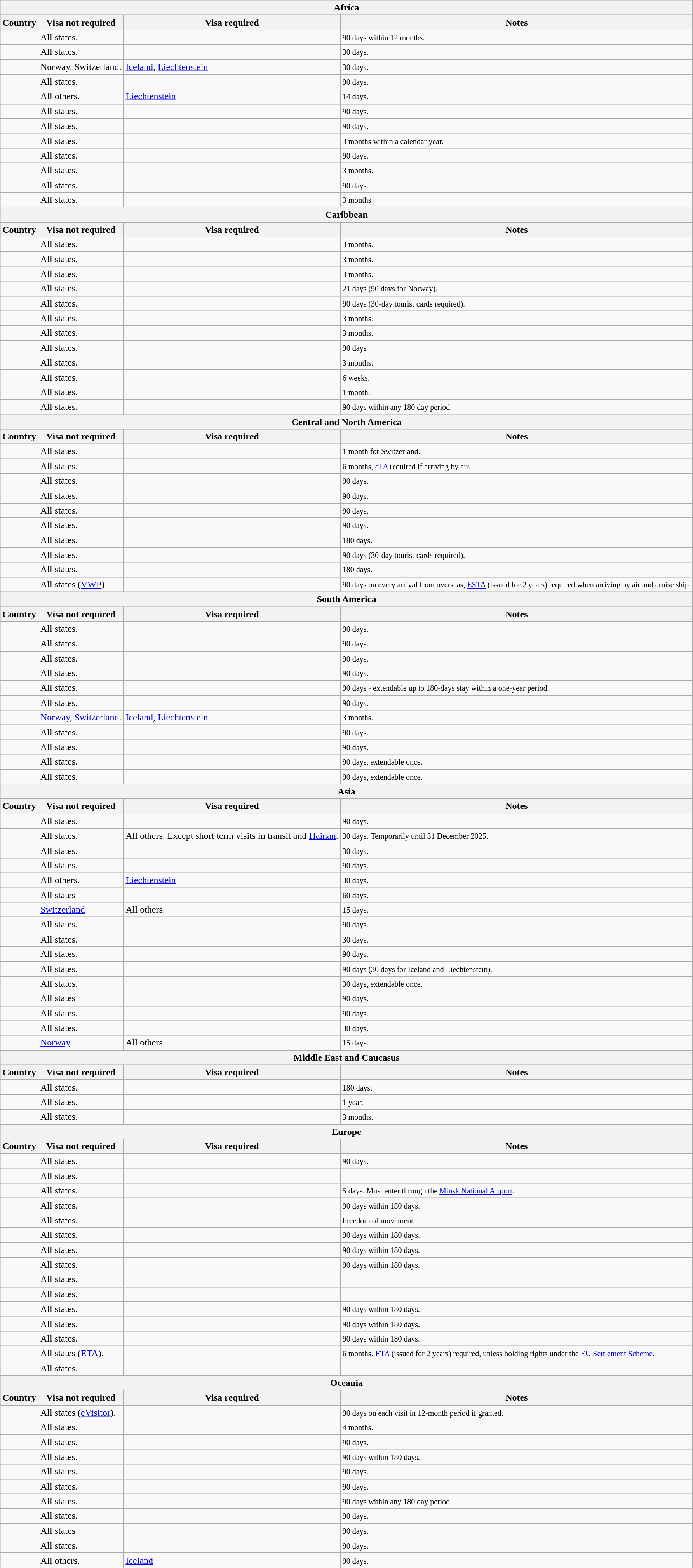<table class="wikitable">
<tr>
<th colspan="4">Africa</th>
</tr>
<tr>
<th>Country</th>
<th>Visa not required</th>
<th>Visa required</th>
<th>Notes</th>
</tr>
<tr>
<td></td>
<td>All states.</td>
<td></td>
<td><small>90 days within 12 months.</small></td>
</tr>
<tr>
<td></td>
<td>All states.</td>
<td></td>
<td><small>30 days.</small></td>
</tr>
<tr>
<td></td>
<td>Norway, Switzerland.</td>
<td><a href='#'>Iceland</a>, <a href='#'>Liechtenstein</a></td>
<td><small>30 days.</small></td>
</tr>
<tr>
<td></td>
<td>All states.</td>
<td></td>
<td><small>90 days.</small></td>
</tr>
<tr>
<td></td>
<td>All others.</td>
<td><a href='#'>Liechtenstein</a></td>
<td><small>14 days.</small></td>
</tr>
<tr>
<td></td>
<td>All states.</td>
<td></td>
<td><small>90 days.</small></td>
</tr>
<tr>
<td></td>
<td>All states.</td>
<td></td>
<td><small>90 days.</small></td>
</tr>
<tr>
<td></td>
<td>All states.</td>
<td></td>
<td><small>3 months within a calendar year.</small></td>
</tr>
<tr>
<td></td>
<td>All states.</td>
<td></td>
<td><small>90 days.</small></td>
</tr>
<tr>
<td></td>
<td>All states.</td>
<td></td>
<td><small>3 months.</small></td>
</tr>
<tr>
<td></td>
<td>All states.</td>
<td></td>
<td><small>90 days.</small></td>
</tr>
<tr>
<td></td>
<td>All states.</td>
<td></td>
<td><small>3 months</small></td>
</tr>
<tr>
<th colspan="4">Caribbean</th>
</tr>
<tr>
<th>Country</th>
<th>Visa not required</th>
<th>Visa required</th>
<th>Notes</th>
</tr>
<tr>
<td></td>
<td>All states.</td>
<td></td>
<td><small>3 months.</small></td>
</tr>
<tr>
<td></td>
<td>All states.</td>
<td></td>
<td><small>3 months.</small></td>
</tr>
<tr>
<td></td>
<td>All states.</td>
<td></td>
<td><small>3 months.</small></td>
</tr>
<tr>
<td></td>
<td>All states.</td>
<td></td>
<td><small>21 days (90 days for Norway).</small></td>
</tr>
<tr>
<td></td>
<td>All states.</td>
<td></td>
<td><small>90 days (30-day tourist cards required).</small></td>
</tr>
<tr>
<td></td>
<td>All states.</td>
<td></td>
<td><small>3 months.</small></td>
</tr>
<tr>
<td></td>
<td>All states.</td>
<td></td>
<td><small>3 months.</small></td>
</tr>
<tr>
<td></td>
<td>All states.</td>
<td></td>
<td><small>90 days</small></td>
</tr>
<tr>
<td></td>
<td>All states.</td>
<td></td>
<td><small>3 months.</small></td>
</tr>
<tr>
<td></td>
<td>All states.</td>
<td></td>
<td><small>6 weeks.</small></td>
</tr>
<tr>
<td></td>
<td>All states.</td>
<td></td>
<td><small>1 month.</small></td>
</tr>
<tr>
<td></td>
<td>All states.</td>
<td></td>
<td><small>90 days within any 180 day period.</small></td>
</tr>
<tr>
<th colspan="4">Central and North America</th>
</tr>
<tr>
<th>Country</th>
<th>Visa not required</th>
<th>Visa required</th>
<th>Notes</th>
</tr>
<tr>
<td></td>
<td>All states.</td>
<td></td>
<td><small>1 month for Switzerland.</small></td>
</tr>
<tr>
<td></td>
<td>All states.</td>
<td></td>
<td><small>6 months, <a href='#'>eTA</a> required if arriving by air.</small></td>
</tr>
<tr>
<td></td>
<td>All states.</td>
<td></td>
<td><small>90 days.</small></td>
</tr>
<tr>
<td></td>
<td>All states.</td>
<td></td>
<td><small>90 days.</small></td>
</tr>
<tr>
<td></td>
<td>All states.</td>
<td></td>
<td><small>90 days.</small></td>
</tr>
<tr>
<td></td>
<td>All states.</td>
<td></td>
<td><small>90 days.</small></td>
</tr>
<tr>
<td></td>
<td>All states.</td>
<td></td>
<td><small>180 days.</small></td>
</tr>
<tr>
<td></td>
<td>All states.</td>
<td></td>
<td><small>90 days (30-day tourist cards required).</small></td>
</tr>
<tr>
<td></td>
<td>All states.</td>
<td></td>
<td><small>180 days.</small></td>
</tr>
<tr>
<td></td>
<td>All states (<a href='#'>VWP</a>)</td>
<td></td>
<td><small>90 days on every arrival from overseas, <a href='#'>ESTA</a> (issued for 2 years) required when arriving by air and cruise ship.</small></td>
</tr>
<tr>
<th colspan="4">South America</th>
</tr>
<tr>
<th>Country</th>
<th>Visa not required</th>
<th>Visa required</th>
<th>Notes</th>
</tr>
<tr>
<td></td>
<td>All states.</td>
<td></td>
<td><small>90 days.</small></td>
</tr>
<tr>
<td></td>
<td>All states.</td>
<td></td>
<td><small>90 days.</small></td>
</tr>
<tr>
<td></td>
<td>All states.</td>
<td></td>
<td><small>90 days.</small></td>
</tr>
<tr>
<td></td>
<td>All states.</td>
<td></td>
<td><small>90 days.</small></td>
</tr>
<tr>
<td></td>
<td>All states.</td>
<td></td>
<td><small>90 days - extendable up to 180-days stay within a one-year period.</small></td>
</tr>
<tr>
<td></td>
<td>All states.</td>
<td></td>
<td><small>90 days.</small></td>
</tr>
<tr>
<td></td>
<td><a href='#'>Norway</a>, <a href='#'>Switzerland</a>.</td>
<td><a href='#'>Iceland</a>, <a href='#'>Liechtenstein</a></td>
<td><small>3 months.</small></td>
</tr>
<tr>
<td></td>
<td>All states.</td>
<td></td>
<td><small>90 days.</small></td>
</tr>
<tr>
<td></td>
<td>All states.</td>
<td></td>
<td><small>90 days.</small></td>
</tr>
<tr>
<td></td>
<td>All states.</td>
<td></td>
<td><small>90 days, extendable once.</small></td>
</tr>
<tr>
<td></td>
<td>All states.</td>
<td></td>
<td><small>90 days, extendable once.</small></td>
</tr>
<tr>
<th colspan="4">Asia</th>
</tr>
<tr>
<th>Country</th>
<th>Visa not required</th>
<th>Visa required</th>
<th>Notes</th>
</tr>
<tr>
<td></td>
<td>All states.</td>
<td></td>
<td><small>90 days.</small></td>
</tr>
<tr>
<td></td>
<td>All states.</td>
<td>All others. Except short term visits in transit and <a href='#'>Hainan</a>.</td>
<td><small>30 days.</small> <small>Temporarily until 31 December 2025. </small></td>
</tr>
<tr>
<td></td>
<td>All states.</td>
<td></td>
<td><small>30 days.</small></td>
</tr>
<tr>
<td></td>
<td>All states.</td>
<td></td>
<td><small>90 days.</small></td>
</tr>
<tr>
<td></td>
<td>All others.</td>
<td><a href='#'>Liechtenstein</a></td>
<td><small>30 days.</small></td>
</tr>
<tr>
<td></td>
<td>All states</td>
<td></td>
<td><small>60 days.</small></td>
</tr>
<tr>
<td></td>
<td><a href='#'>Switzerland</a></td>
<td>All others.</td>
<td><small>15 days.</small></td>
</tr>
<tr>
<td></td>
<td>All states.</td>
<td></td>
<td><small>90 days.</small></td>
</tr>
<tr>
<td></td>
<td>All states.</td>
<td></td>
<td><small>30 days.</small></td>
</tr>
<tr>
<td></td>
<td>All states.</td>
<td></td>
<td><small>90 days.</small></td>
</tr>
<tr>
<td></td>
<td>All states.</td>
<td></td>
<td><small>90 days (30 days for Iceland and Liechtenstein).</small></td>
</tr>
<tr>
<td></td>
<td>All states.</td>
<td></td>
<td><small>30 days, extendable once.</small></td>
</tr>
<tr>
<td></td>
<td>All states</td>
<td></td>
<td><small>90 days.</small></td>
</tr>
<tr>
<td></td>
<td>All states.</td>
<td></td>
<td><small>90 days.</small></td>
</tr>
<tr>
<td></td>
<td>All states.</td>
<td></td>
<td><small>30 days.</small></td>
</tr>
<tr>
<td></td>
<td><a href='#'>Norway</a>.</td>
<td>All others.</td>
<td><small>15 days.</small></td>
</tr>
<tr>
<th colspan="4">Middle East and Caucasus</th>
</tr>
<tr>
<th>Country</th>
<th>Visa not required</th>
<th>Visa required</th>
<th>Notes</th>
</tr>
<tr>
<td></td>
<td>All states.</td>
<td></td>
<td><small>180 days.</small></td>
</tr>
<tr>
<td></td>
<td>All states.</td>
<td></td>
<td><small>1 year.</small></td>
</tr>
<tr>
<td></td>
<td>All states.</td>
<td></td>
<td><small>3 months.</small></td>
</tr>
<tr>
<th colspan="4">Europe</th>
</tr>
<tr>
<th>Country</th>
<th>Visa not required</th>
<th>Visa required</th>
<th>Notes</th>
</tr>
<tr>
<td></td>
<td>All states.</td>
<td></td>
<td><small>90 days.</small></td>
</tr>
<tr>
<td></td>
<td>All states.</td>
<td></td>
<td></td>
</tr>
<tr>
<td></td>
<td>All states.</td>
<td></td>
<td><small>5 days. Must enter through the <a href='#'>Minsk National Airport</a>.</small></td>
</tr>
<tr>
<td></td>
<td>All states.</td>
<td></td>
<td><small>90 days within 180 days.</small></td>
</tr>
<tr>
<td></td>
<td>All states.</td>
<td></td>
<td><small>Freedom of movement.</small></td>
</tr>
<tr>
<td></td>
<td>All states.</td>
<td></td>
<td><small>90 days within 180 days.</small></td>
</tr>
<tr>
<td></td>
<td>All states.</td>
<td></td>
<td><small>90 days within 180 days.</small></td>
</tr>
<tr>
<td></td>
<td>All states.</td>
<td></td>
<td><small>90 days within 180 days.</small></td>
</tr>
<tr>
<td></td>
<td>All states.</td>
<td></td>
<td></td>
</tr>
<tr>
<td></td>
<td>All states.</td>
<td></td>
<td></td>
</tr>
<tr>
<td></td>
<td>All states.</td>
<td></td>
<td><small>90 days within 180 days.</small></td>
</tr>
<tr>
<td></td>
<td>All states.</td>
<td></td>
<td><small>90 days within 180 days.</small></td>
</tr>
<tr>
<td></td>
<td>All states.</td>
<td></td>
<td><small>90 days within 180 days.</small></td>
</tr>
<tr>
<td></td>
<td>All states (<a href='#'>ETA</a>).</td>
<td></td>
<td><small>6 months.</small> <small><a href='#'>ETA</a> (issued for 2 years) required, unless holding rights under the <a href='#'>EU Settlement Scheme</a>.</small></td>
</tr>
<tr>
<td></td>
<td>All states.</td>
<td></td>
<td></td>
</tr>
<tr>
<th colspan="4">Oceania</th>
</tr>
<tr>
<th>Country</th>
<th>Visa not required</th>
<th>Visa required</th>
<th>Notes</th>
</tr>
<tr>
<td></td>
<td>All states (<a href='#'>eVisitor</a>).</td>
<td></td>
<td><small>90 days on each visit in 12-month period if granted.</small></td>
</tr>
<tr>
<td></td>
<td>All states.</td>
<td></td>
<td><small>4 months.</small></td>
</tr>
<tr>
<td></td>
<td>All states.</td>
<td></td>
<td><small>90 days.</small></td>
</tr>
<tr>
<td></td>
<td>All states.</td>
<td></td>
<td><small>90 days within 180 days.</small></td>
</tr>
<tr>
<td></td>
<td>All states.</td>
<td></td>
<td><small>90 days.</small></td>
</tr>
<tr>
<td></td>
<td>All states.</td>
<td></td>
<td><small>90 days.</small></td>
</tr>
<tr>
<td></td>
<td>All states.</td>
<td></td>
<td><small>90 days within any 180 day period.</small></td>
</tr>
<tr>
<td></td>
<td>All states.</td>
<td></td>
<td><small>90 days.</small></td>
</tr>
<tr>
<td></td>
<td>All states</td>
<td></td>
<td><small>90 days.</small></td>
</tr>
<tr>
<td></td>
<td>All states.</td>
<td></td>
<td><small>90 days.</small></td>
</tr>
<tr>
<td></td>
<td>All others.</td>
<td><a href='#'>Iceland</a></td>
<td><small>90 days.</small></td>
</tr>
</table>
